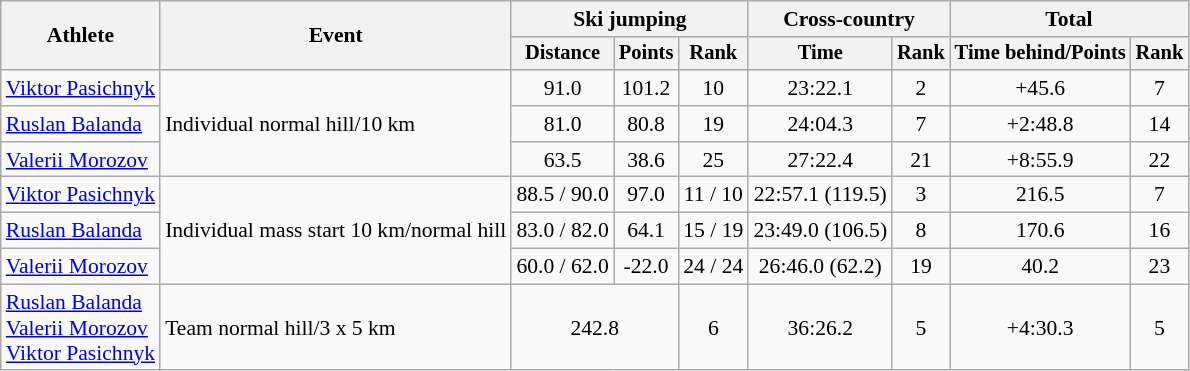<table class="wikitable" style="font-size:90%">
<tr>
<th rowspan="2">Athlete</th>
<th rowspan="2">Event</th>
<th colspan="3">Ski jumping</th>
<th colspan="2">Cross-country</th>
<th colspan="2">Total</th>
</tr>
<tr style="font-size:95%">
<th>Distance</th>
<th>Points</th>
<th>Rank</th>
<th>Time</th>
<th>Rank</th>
<th>Time behind/Points</th>
<th>Rank</th>
</tr>
<tr align=center>
<td align=left><a href='#'>Viktor Pasichnyk</a></td>
<td align=left rowspan=3>Individual normal hill/10 km</td>
<td>91.0</td>
<td>101.2</td>
<td>10</td>
<td>23:22.1</td>
<td>2</td>
<td>+45.6</td>
<td>7</td>
</tr>
<tr align=center>
<td align=left><a href='#'>Ruslan Balanda</a></td>
<td>81.0</td>
<td>80.8</td>
<td>19</td>
<td>24:04.3</td>
<td>7</td>
<td>+2:48.8</td>
<td>14</td>
</tr>
<tr align=center>
<td align=left><a href='#'>Valerii Morozov</a></td>
<td>63.5</td>
<td>38.6</td>
<td>25</td>
<td>27:22.4</td>
<td>21</td>
<td>+8:55.9</td>
<td>22</td>
</tr>
<tr align=center>
<td align=left><a href='#'>Viktor Pasichnyk</a></td>
<td align=left rowspan=3>Individual mass start 10 km/normal hill</td>
<td>88.5 / 90.0</td>
<td>97.0</td>
<td>11 / 10</td>
<td>22:57.1 (119.5)</td>
<td>3</td>
<td>216.5</td>
<td>7</td>
</tr>
<tr align=center>
<td align=left><a href='#'>Ruslan Balanda</a></td>
<td>83.0 / 82.0</td>
<td>64.1</td>
<td>15 / 19</td>
<td>23:49.0 (106.5)</td>
<td>8</td>
<td>170.6</td>
<td>16</td>
</tr>
<tr align=center>
<td align=left><a href='#'>Valerii Morozov</a></td>
<td>60.0 / 62.0</td>
<td>-22.0</td>
<td>24 / 24</td>
<td>26:46.0 (62.2)</td>
<td>19</td>
<td>40.2</td>
<td>23</td>
</tr>
<tr align=center>
<td align=left><a href='#'>Ruslan Balanda</a><br><a href='#'>Valerii Morozov</a><br><a href='#'>Viktor Pasichnyk</a></td>
<td align=left>Team normal hill/3 x 5 km</td>
<td colspan=2>242.8</td>
<td>6</td>
<td>36:26.2</td>
<td>5</td>
<td>+4:30.3</td>
<td>5</td>
</tr>
</table>
